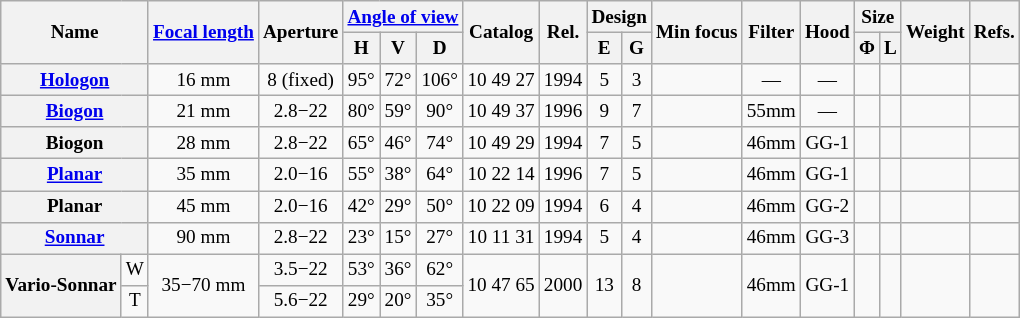<table class="wikitable sortable" style="font-size:80%;text-align:center;">
<tr>
<th rowspan=2 colspan=2 data-sort-type="text">Name</th>
<th rowspan=2 data-sort-type="number"><a href='#'>Focal length</a></th>
<th rowspan=2 data-sort-type="number">Aperture</th>
<th colspan=3><a href='#'>Angle of view</a></th>
<th rowspan=2 data-sort-type="number">Catalog</th>
<th rowspan=2 data-sort-type="number">Rel.</th>
<th colspan=2>Design</th>
<th rowspan=2 data-sort-type="number">Min focus</th>
<th rowspan=2 data-sort-type="number">Filter</th>
<th rowspan=2 data-sort-type="text">Hood</th>
<th colspan=2>Size</th>
<th rowspan=2 data-sort-type="number">Weight</th>
<th rowspan=2 class="unsortable">Refs.</th>
</tr>
<tr>
<th data-sort-type="number">H</th>
<th data-sort-type="number">V</th>
<th data-sort-type="number">D</th>
<th data-sort-type="number">E</th>
<th data-sort-type="number">G</th>
<th data-sort-type="number">Φ</th>
<th data-sort-type="number">L</th>
</tr>
<tr>
<th colspan=2><a href='#'>Hologon</a></th>
<td>16 mm</td>
<td data-sort-value="8">8 (fixed)</td>
<td>95°</td>
<td>72°</td>
<td>106°</td>
<td>10 49 27</td>
<td>1994</td>
<td>5</td>
<td>3</td>
<td></td>
<td>—</td>
<td>—</td>
<td></td>
<td></td>
<td></td>
<td></td>
</tr>
<tr>
<th colspan=2><a href='#'>Biogon</a></th>
<td>21 mm</td>
<td data-sort-value="2.8">2.8−22</td>
<td>80°</td>
<td>59°</td>
<td>90°</td>
<td>10 49 37</td>
<td>1996</td>
<td>9</td>
<td>7</td>
<td></td>
<td>55mm</td>
<td>—</td>
<td></td>
<td></td>
<td></td>
<td></td>
</tr>
<tr>
<th colspan=2>Biogon</th>
<td>28 mm</td>
<td data-sort-value="2.8">2.8−22</td>
<td>65°</td>
<td>46°</td>
<td>74°</td>
<td>10 49 29</td>
<td>1994</td>
<td>7</td>
<td>5</td>
<td></td>
<td>46mm</td>
<td>GG-1</td>
<td></td>
<td></td>
<td></td>
<td></td>
</tr>
<tr>
<th colspan=2><a href='#'>Planar</a></th>
<td>35 mm</td>
<td data-sort-value="2">2.0−16</td>
<td>55°</td>
<td>38°</td>
<td>64°</td>
<td>10 22 14</td>
<td>1996</td>
<td>7</td>
<td>5</td>
<td></td>
<td>46mm</td>
<td>GG-1</td>
<td></td>
<td></td>
<td></td>
<td></td>
</tr>
<tr>
<th colspan=2>Planar</th>
<td>45 mm</td>
<td data-sort-value="2">2.0−16</td>
<td>42°</td>
<td>29°</td>
<td>50°</td>
<td>10 22 09</td>
<td>1994</td>
<td>6</td>
<td>4</td>
<td></td>
<td>46mm</td>
<td>GG-2</td>
<td></td>
<td></td>
<td></td>
<td></td>
</tr>
<tr>
<th colspan=2><a href='#'>Sonnar</a></th>
<td>90 mm</td>
<td data-sort-value="2.8">2.8−22</td>
<td>23°</td>
<td>15°</td>
<td>27°</td>
<td>10 11 31</td>
<td>1994</td>
<td>5</td>
<td>4</td>
<td></td>
<td>46mm</td>
<td>GG-3</td>
<td></td>
<td></td>
<td></td>
<td></td>
</tr>
<tr>
<th rowspan=2>Vario-Sonnar</th>
<td>W</td>
<td rowspan=2>35−70 mm</td>
<td data-sort-value="3.5">3.5−22</td>
<td>53°</td>
<td>36°</td>
<td>62°</td>
<td rowspan=2>10 47 65</td>
<td rowspan=2>2000</td>
<td rowspan=2>13</td>
<td rowspan=2>8</td>
<td rowspan=2></td>
<td rowspan=2>46mm</td>
<td rowspan=2>GG-1</td>
<td rowspan=2></td>
<td rowspan=2></td>
<td rowspan=2></td>
<td rowspan=2></td>
</tr>
<tr>
<td>T</td>
<td data-sort-value="5.6">5.6−22</td>
<td>29°</td>
<td>20°</td>
<td>35°</td>
</tr>
</table>
